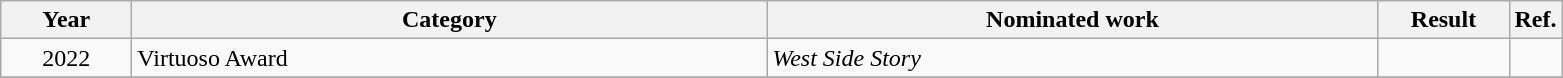<table class=wikitable>
<tr>
<th scope="col" style="width:5em;">Year</th>
<th scope="col" style="width:26em;">Category</th>
<th scope="col" style="width:25em;">Nominated work</th>
<th scope="col" style="width:5em;">Result</th>
<th>Ref.</th>
</tr>
<tr>
<td style="text-align:center;">2022</td>
<td>Virtuoso Award</td>
<td><em>West Side Story</em></td>
<td></td>
<td style="text-align:center;"></td>
</tr>
<tr>
</tr>
</table>
